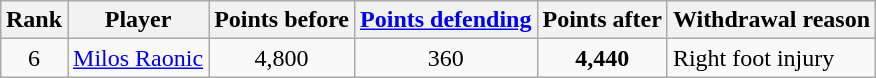<table class="wikitable collapsible uncollapsed" style=margin:auto>
<tr>
<th>Rank</th>
<th>Player</th>
<th>Points before</th>
<th><a href='#'>Points defending</a></th>
<th>Points after</th>
<th>Withdrawal reason</th>
</tr>
<tr>
<td style="text-align:center;">6</td>
<td> <a href='#'>Milos Raonic</a></td>
<td style="text-align:center;">4,800</td>
<td style="text-align:center;">360</td>
<td style="text-align:center;"><strong>4,440</strong></td>
<td>Right foot injury</td>
</tr>
</table>
